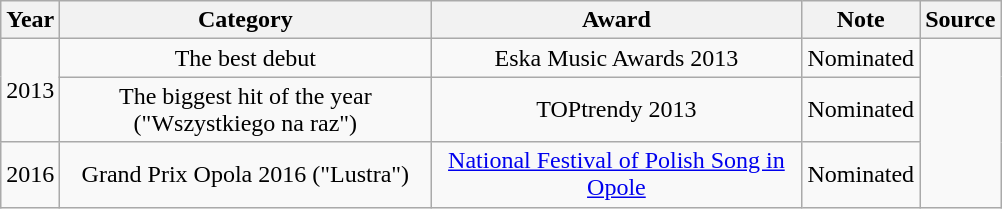<table class="wikitable plainrowheaders" style="text-align:center">
<tr>
<th scope="col">Year</th>
<th scope="col" style="width:15em;">Category</th>
<th scope="col" style="width:15em;">Award</th>
<th scope="col">Note</th>
<th scope="col">Source</th>
</tr>
<tr>
<td rowspan="2">2013</td>
<td>The best debut</td>
<td>Eska Music Awards 2013</td>
<td>Nominated</td>
</tr>
<tr>
<td>The biggest hit of the year ("Wszystkiego na raz")</td>
<td>TOPtrendy 2013</td>
<td>Nominated</td>
</tr>
<tr>
<td>2016</td>
<td>Grand Prix Opola 2016 ("Lustra")</td>
<td><a href='#'>National Festival of Polish Song in Opole</a></td>
<td>Nominated</td>
</tr>
</table>
